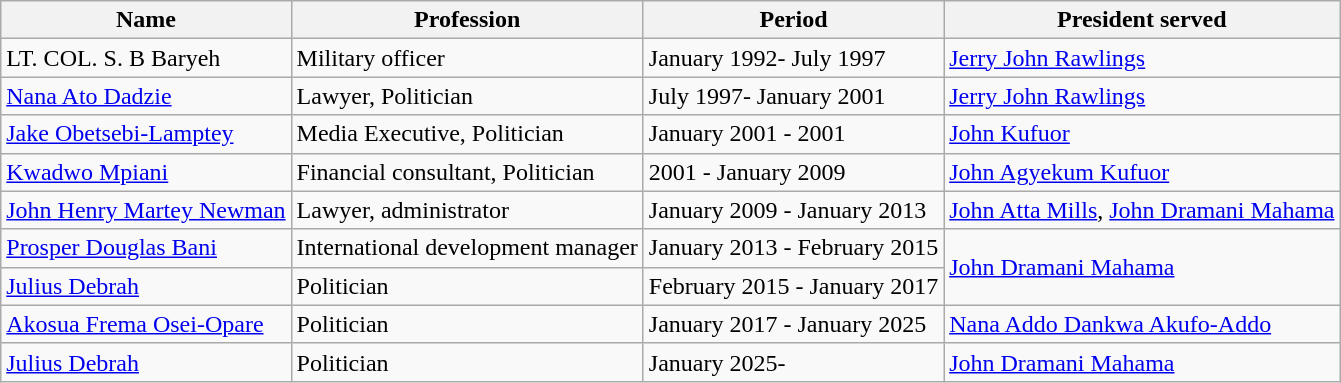<table class="wikitable">
<tr>
<th>Name</th>
<th>Profession</th>
<th>Period</th>
<th>President served</th>
</tr>
<tr>
<td>LT. COL. S. B Baryeh</td>
<td>Military officer</td>
<td>January 1992- July 1997</td>
<td><a href='#'>Jerry John Rawlings</a></td>
</tr>
<tr>
<td><a href='#'>Nana Ato Dadzie</a></td>
<td>Lawyer, Politician</td>
<td>July 1997- January 2001</td>
<td><a href='#'>Jerry John Rawlings</a></td>
</tr>
<tr>
<td><a href='#'>Jake Obetsebi-Lamptey</a></td>
<td>Media Executive, Politician</td>
<td>January 2001 - 2001</td>
<td><a href='#'>John Kufuor</a></td>
</tr>
<tr>
<td><a href='#'>Kwadwo Mpiani</a></td>
<td>Financial consultant, Politician</td>
<td>2001 - January 2009</td>
<td><a href='#'>John Agyekum Kufuor</a></td>
</tr>
<tr>
<td><a href='#'>John Henry Martey Newman</a></td>
<td>Lawyer, administrator</td>
<td>January 2009 - January 2013</td>
<td><a href='#'>John Atta Mills</a>, <a href='#'>John Dramani Mahama</a></td>
</tr>
<tr>
<td><a href='#'>Prosper Douglas Bani</a></td>
<td>International development manager</td>
<td>January 2013 - February 2015</td>
<td rowspan="2"><a href='#'>John Dramani Mahama</a></td>
</tr>
<tr>
<td><a href='#'>Julius Debrah</a></td>
<td>Politician</td>
<td>February 2015 - January 2017</td>
</tr>
<tr>
<td><a href='#'>Akosua Frema Osei-Opare</a></td>
<td>Politician</td>
<td>January 2017 - January 2025</td>
<td><a href='#'>Nana Addo Dankwa Akufo-Addo</a></td>
</tr>
<tr>
<td><a href='#'>Julius Debrah</a></td>
<td>Politician</td>
<td>January 2025-</td>
<td><a href='#'>John Dramani Mahama</a></td>
</tr>
</table>
